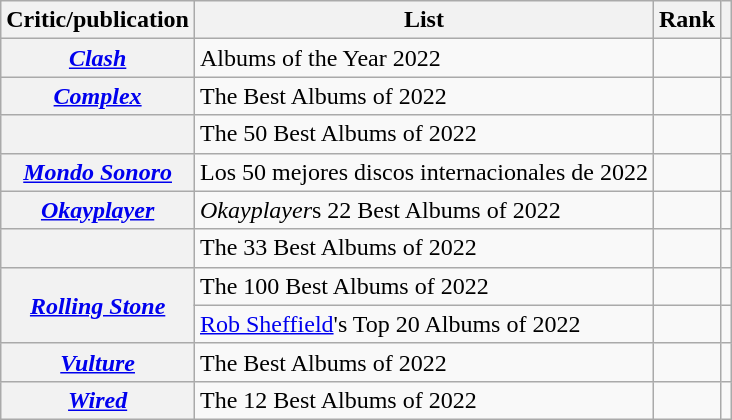<table class="wikitable sortable plainrowheaders" style="border:none; margin:0;">
<tr>
<th scope="col">Critic/publication</th>
<th scope="col" class="unsortable">List</th>
<th scope="col" data-sort-type="number">Rank</th>
<th scope="col" class="unsortable"></th>
</tr>
<tr>
<th scope="row"><em><a href='#'>Clash</a></em></th>
<td>Albums of the Year 2022</td>
<td></td>
<td></td>
</tr>
<tr>
<th scope="row"><em><a href='#'>Complex</a></em></th>
<td>The Best Albums of 2022</td>
<td></td>
<td></td>
</tr>
<tr>
<th scope="row"></th>
<td>The 50 Best Albums of 2022</td>
<td></td>
<td></td>
</tr>
<tr>
<th scope="row"><em><a href='#'>Mondo Sonoro</a></em></th>
<td>Los 50 mejores discos internacionales de 2022</td>
<td></td>
<td></td>
</tr>
<tr>
<th scope="row"><em><a href='#'>Okayplayer</a></em></th>
<td><em>Okayplayer</em>s 22 Best Albums of 2022</td>
<td></td>
<td></td>
</tr>
<tr>
<th scope="row"></th>
<td>The 33 Best Albums of 2022</td>
<td></td>
<td></td>
</tr>
<tr>
<th scope="row" rowspan="2"><em><a href='#'>Rolling Stone</a></em></th>
<td>The 100 Best Albums of 2022</td>
<td></td>
<td></td>
</tr>
<tr>
<td><a href='#'>Rob Sheffield</a>'s Top 20 Albums of 2022</td>
<td></td>
<td></td>
</tr>
<tr>
<th scope="row"><em><a href='#'>Vulture</a></em></th>
<td>The Best Albums of 2022</td>
<td></td>
<td></td>
</tr>
<tr>
<th scope="row"><em><a href='#'>Wired</a></em></th>
<td>The 12 Best Albums of 2022</td>
<td></td>
<td></td>
</tr>
</table>
